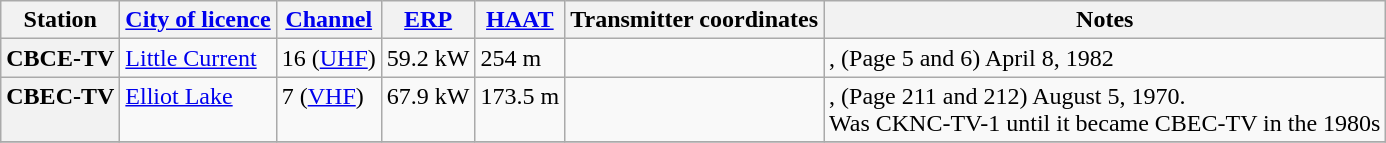<table class="wikitable">
<tr>
<th>Station</th>
<th><a href='#'>City of licence</a></th>
<th><a href='#'>Channel</a></th>
<th><a href='#'>ERP</a></th>
<th><a href='#'>HAAT</a></th>
<th>Transmitter coordinates</th>
<th>Notes</th>
</tr>
<tr style="vertical-align: top; text-align: left;">
<th scope = "row">CBCE-TV</th>
<td><a href='#'>Little Current</a></td>
<td>16 (<a href='#'>UHF</a>)</td>
<td>59.2 kW</td>
<td>254 m</td>
<td><br></td>
<td>, (Page 5 and 6) April 8, 1982</td>
</tr>
<tr style="vertical-align: top; text-align: left;">
<th scope = "row">CBEC-TV</th>
<td><a href='#'>Elliot Lake</a></td>
<td>7 (<a href='#'>VHF</a>)</td>
<td>67.9 kW</td>
<td>173.5 m</td>
<td></td>
<td>, (Page 211 and 212) August 5, 1970.<br>Was CKNC-TV-1 until it became CBEC-TV in the 1980s</td>
</tr>
<tr style="vertical-align: top; text-align: left;">
</tr>
</table>
